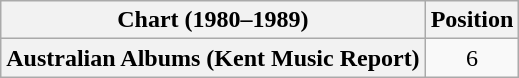<table class="wikitable plainrowheaders" style="text-align:center">
<tr>
<th scope="col">Chart (1980–1989)</th>
<th scope="col">Position</th>
</tr>
<tr>
<th scope="row">Australian Albums (Kent Music Report)</th>
<td align="center">6</td>
</tr>
</table>
